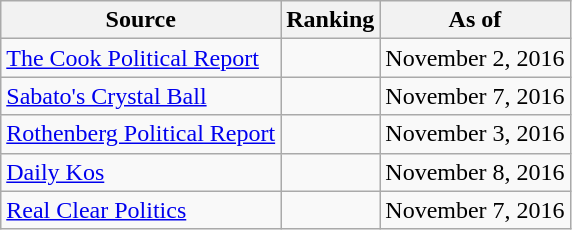<table class="wikitable" style="text-align:center">
<tr>
<th>Source</th>
<th>Ranking</th>
<th>As of</th>
</tr>
<tr>
<td align=left><a href='#'>The Cook Political Report</a></td>
<td></td>
<td>November 2, 2016</td>
</tr>
<tr>
<td align=left><a href='#'>Sabato's Crystal Ball</a></td>
<td></td>
<td>November 7, 2016</td>
</tr>
<tr>
<td align=left><a href='#'>Rothenberg Political Report</a></td>
<td></td>
<td>November 3, 2016</td>
</tr>
<tr>
<td align=left><a href='#'>Daily Kos</a></td>
<td></td>
<td>November 8, 2016</td>
</tr>
<tr>
<td align=left><a href='#'>Real Clear Politics</a></td>
<td></td>
<td>November 7, 2016</td>
</tr>
</table>
